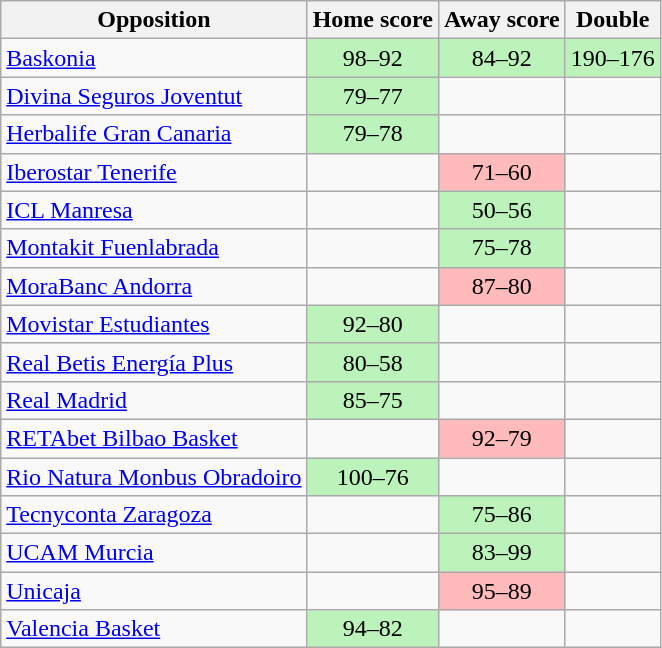<table class="wikitable" style="text-align: center">
<tr>
<th>Opposition</th>
<th>Home score</th>
<th>Away score</th>
<th>Double</th>
</tr>
<tr>
<td align="left"><a href='#'>Baskonia</a></td>
<td bgcolor=#BBF3BB>98–92</td>
<td bgcolor=#BBF3BB>84–92</td>
<td bgcolor=#BBF3BB>190–176</td>
</tr>
<tr>
<td align="left"><a href='#'>Divina Seguros Joventut</a></td>
<td bgcolor=#BBF3BB>79–77</td>
<td bgcolor=></td>
<td bgcolor=></td>
</tr>
<tr>
<td align="left"><a href='#'>Herbalife Gran Canaria</a></td>
<td bgcolor=#BBF3BB>79–78</td>
<td bgcolor=></td>
<td bgcolor=></td>
</tr>
<tr>
<td align="left"><a href='#'>Iberostar Tenerife</a></td>
<td bgcolor=></td>
<td bgcolor=#FFBBBB>71–60</td>
<td bgcolor=></td>
</tr>
<tr>
<td align="left"><a href='#'>ICL Manresa</a></td>
<td bgcolor=></td>
<td bgcolor=#BBF3BB>50–56</td>
<td bgcolor=></td>
</tr>
<tr>
<td align="left"><a href='#'>Montakit Fuenlabrada</a></td>
<td bgcolor=></td>
<td bgcolor=#BBF3BB>75–78</td>
<td bgcolor=></td>
</tr>
<tr>
<td align="left"><a href='#'>MoraBanc Andorra</a></td>
<td bgcolor=></td>
<td bgcolor=#FFBBBB>87–80</td>
<td bgcolor=></td>
</tr>
<tr>
<td align="left"><a href='#'>Movistar Estudiantes</a></td>
<td bgcolor=#BBF3BB>92–80</td>
<td bgcolor=></td>
<td bgcolor=></td>
</tr>
<tr>
<td align="left"><a href='#'>Real Betis Energía Plus</a></td>
<td bgcolor=#BBF3BB>80–58</td>
<td bgcolor=></td>
<td bgcolor=></td>
</tr>
<tr>
<td align="left"><a href='#'>Real Madrid</a></td>
<td bgcolor=#BBF3BB>85–75</td>
<td bgcolor=></td>
<td bgcolor=></td>
</tr>
<tr>
<td align="left"><a href='#'>RETAbet Bilbao Basket</a></td>
<td bgcolor=></td>
<td bgcolor=#FFBBBB>92–79</td>
<td bgcolor=></td>
</tr>
<tr>
<td align="left"><a href='#'>Rio Natura Monbus Obradoiro</a></td>
<td bgcolor=#BBF3BB>100–76</td>
<td bgcolor=></td>
<td bgcolor=></td>
</tr>
<tr>
<td align="left"><a href='#'>Tecnyconta Zaragoza</a></td>
<td bgcolor=></td>
<td bgcolor=#BBF3BB>75–86</td>
<td bgcolor=></td>
</tr>
<tr>
<td align="left"><a href='#'>UCAM Murcia</a></td>
<td bgcolor=></td>
<td bgcolor=#BBF3BB>83–99</td>
<td bgcolor=></td>
</tr>
<tr>
<td align="left"><a href='#'>Unicaja</a></td>
<td bgcolor=></td>
<td bgcolor=#FFBBBB>95–89</td>
<td bgcolor=></td>
</tr>
<tr>
<td align="left"><a href='#'>Valencia Basket</a></td>
<td bgcolor=#BBF3BB>94–82</td>
<td bgcolor=></td>
<td bgcolor=></td>
</tr>
</table>
